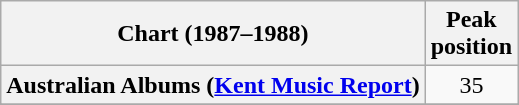<table class="wikitable sortable plainrowheaders" style="text-align:center">
<tr>
<th scope="col">Chart (1987–1988)</th>
<th scope="col">Peak<br>position</th>
</tr>
<tr>
<th scope="row">Australian Albums (<a href='#'>Kent Music Report</a>)</th>
<td>35</td>
</tr>
<tr>
</tr>
<tr>
</tr>
<tr>
</tr>
<tr>
</tr>
<tr>
</tr>
<tr>
</tr>
<tr>
</tr>
<tr>
</tr>
<tr>
</tr>
<tr>
</tr>
</table>
